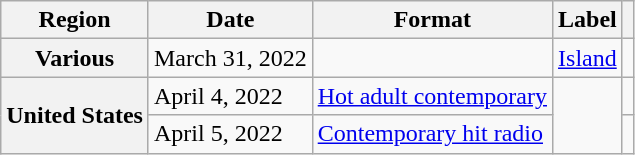<table class="wikitable sortable plainrowheaders">
<tr>
<th scope="col">Region</th>
<th scope="col">Date</th>
<th scope="col">Format</th>
<th scope="col">Label</th>
<th scope="col"></th>
</tr>
<tr>
<th scope="row">Various</th>
<td>March 31, 2022</td>
<td></td>
<td><a href='#'>Island</a></td>
<td style="text-align:center;"></td>
</tr>
<tr>
<th scope="row" rowspan="2">United States</th>
<td>April 4, 2022</td>
<td><a href='#'>Hot adult contemporary</a></td>
<td rowspan="2"></td>
<td style="text-align:center;"></td>
</tr>
<tr>
<td>April 5, 2022</td>
<td><a href='#'>Contemporary hit radio</a></td>
<td style="text-align:center;"></td>
</tr>
</table>
